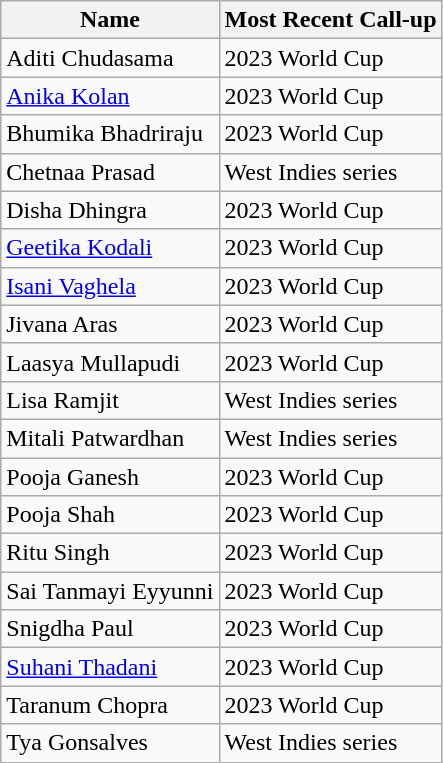<table class="wikitable sortable">
<tr>
<th>Name</th>
<th>Most Recent Call-up</th>
</tr>
<tr>
<td>Aditi Chudasama</td>
<td>2023 World Cup</td>
</tr>
<tr>
<td><a href='#'>Anika Kolan</a></td>
<td>2023 World Cup</td>
</tr>
<tr>
<td>Bhumika Bhadriraju</td>
<td>2023 World Cup</td>
</tr>
<tr>
<td>Chetnaa Prasad</td>
<td>West Indies series</td>
</tr>
<tr>
<td>Disha Dhingra</td>
<td>2023 World Cup</td>
</tr>
<tr>
<td><a href='#'>Geetika Kodali</a></td>
<td>2023 World Cup</td>
</tr>
<tr>
<td><a href='#'>Isani Vaghela</a></td>
<td>2023 World Cup</td>
</tr>
<tr>
<td>Jivana Aras</td>
<td>2023 World Cup</td>
</tr>
<tr>
<td>Laasya Mullapudi</td>
<td>2023 World Cup</td>
</tr>
<tr>
<td>Lisa Ramjit</td>
<td>West Indies series</td>
</tr>
<tr>
<td>Mitali Patwardhan</td>
<td>West Indies series</td>
</tr>
<tr>
<td>Pooja Ganesh</td>
<td>2023 World Cup</td>
</tr>
<tr>
<td>Pooja Shah</td>
<td>2023 World Cup</td>
</tr>
<tr>
<td>Ritu Singh</td>
<td>2023 World Cup</td>
</tr>
<tr>
<td>Sai Tanmayi Eyyunni</td>
<td>2023 World Cup</td>
</tr>
<tr>
<td>Snigdha Paul</td>
<td>2023 World Cup</td>
</tr>
<tr>
<td><a href='#'>Suhani Thadani</a></td>
<td>2023 World Cup</td>
</tr>
<tr>
<td>Taranum Chopra</td>
<td>2023 World Cup</td>
</tr>
<tr>
<td>Tya Gonsalves</td>
<td>West Indies series</td>
</tr>
</table>
